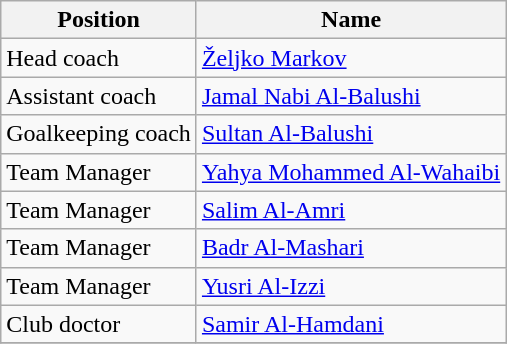<table class="wikitable">
<tr>
<th>Position</th>
<th>Name</th>
</tr>
<tr>
<td>Head coach</td>
<td> <a href='#'>Željko Markov</a></td>
</tr>
<tr>
<td>Assistant coach</td>
<td> <a href='#'>Jamal Nabi Al-Balushi</a></td>
</tr>
<tr>
<td>Goalkeeping coach</td>
<td> <a href='#'>Sultan Al-Balushi</a></td>
</tr>
<tr>
<td>Team Manager</td>
<td> <a href='#'>Yahya Mohammed Al-Wahaibi</a></td>
</tr>
<tr>
<td>Team Manager</td>
<td> <a href='#'>Salim Al-Amri</a></td>
</tr>
<tr>
<td>Team Manager</td>
<td> <a href='#'>Badr Al-Mashari</a></td>
</tr>
<tr>
<td>Team Manager</td>
<td> <a href='#'>Yusri Al-Izzi</a></td>
</tr>
<tr>
<td>Club doctor</td>
<td> <a href='#'>Samir Al-Hamdani</a></td>
</tr>
<tr>
</tr>
</table>
